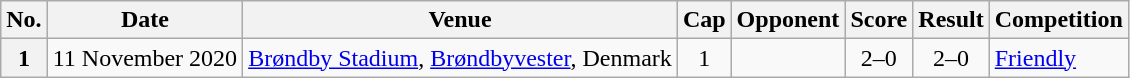<table class="wikitable sortable">
<tr>
<th scope="col">No.</th>
<th scope="col">Date</th>
<th scope="col">Venue</th>
<th scope="col">Cap</th>
<th scope="col">Opponent</th>
<th scope="col">Score</th>
<th scope="col">Result</th>
<th scope="col">Competition</th>
</tr>
<tr>
<th scope=row style=text-align:center>1</th>
<td>11 November 2020</td>
<td><a href='#'>Brøndby Stadium</a>, <a href='#'>Brøndbyvester</a>, Denmark</td>
<td align="center">1</td>
<td></td>
<td align="center">2–0</td>
<td align="center">2–0</td>
<td><a href='#'>Friendly</a></td>
</tr>
</table>
